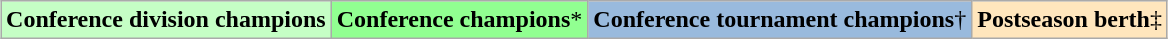<table class="wikitable" style="margin:1em auto; text-align:center;">
<tr>
<td bgcolor="#C5FEC5"><strong>Conference division champions</strong></td>
<td bgcolor="#91ff91"><strong>Conference champions</strong>*</td>
<td bgcolor="#99badd"><strong>Conference tournament champions</strong>†</td>
<td bgcolor="#ffe6bd"><strong>Postseason berth</strong>‡</td>
</tr>
</table>
